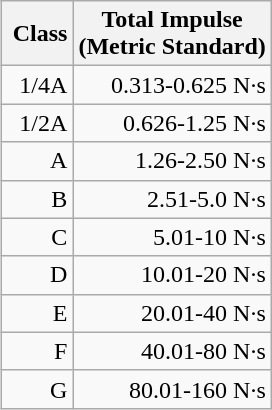<table class="wikitable" style="text-align:center; float:right;">
<tr>
<th align=right> Class</th>
<th>Total Impulse<br> (Metric Standard)</th>
</tr>
<tr style="text-align:right;">
<td>1/4A</td>
<td>0.313-0.625 N·s</td>
</tr>
<tr style="text-align:right;">
<td>1/2A</td>
<td>0.626-1.25 N·s</td>
</tr>
<tr style="text-align:right;">
<td>A</td>
<td>1.26-2.50 N·s</td>
</tr>
<tr style="text-align:right;">
<td>B</td>
<td>2.51-5.0 N·s</td>
</tr>
<tr style="text-align:right;">
<td>C</td>
<td>5.01-10 N·s</td>
</tr>
<tr style="text-align:right;">
<td>D</td>
<td>10.01-20 N·s</td>
</tr>
<tr style="text-align:right;">
<td>E</td>
<td>20.01-40 N·s</td>
</tr>
<tr style="text-align:right;">
<td>F</td>
<td>40.01-80 N·s</td>
</tr>
<tr style="text-align:right;">
<td>G</td>
<td>80.01-160 N·s</td>
</tr>
</table>
